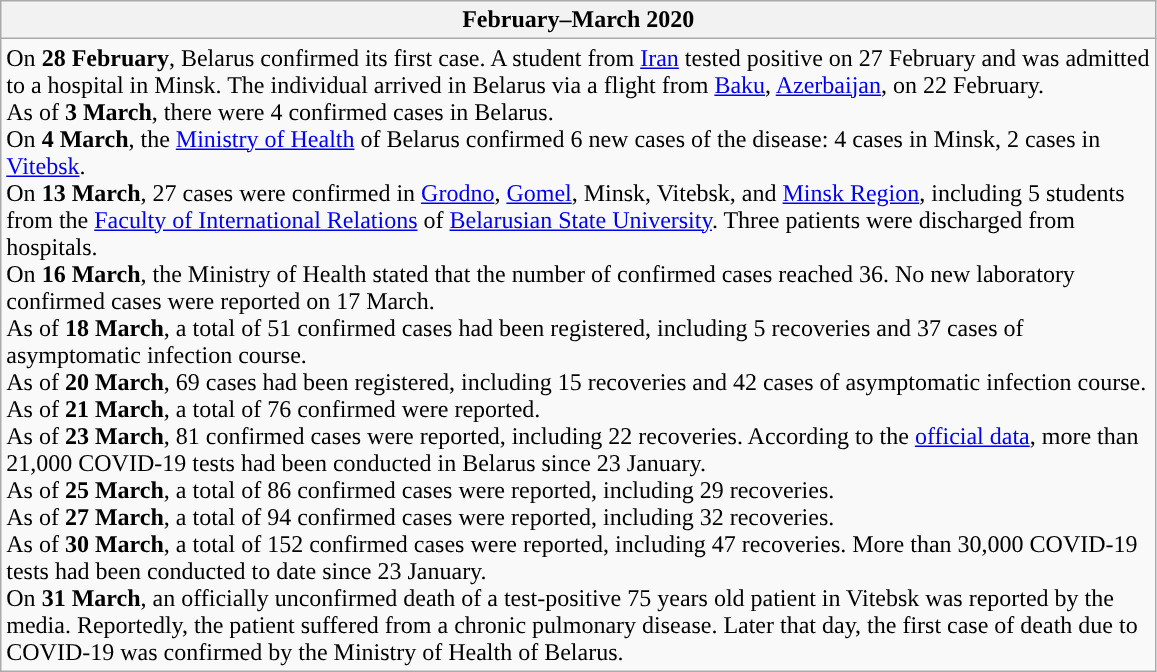<table class="wikitable mw-collapsible mw-collapsed" style="width: 61%">
<tr>
<th>February–March 2020</th>
</tr>
<tr>
<td>On <strong>28 February</strong>, Belarus confirmed its first case. A student from <a href='#'>Iran</a> tested positive on 27 February and was admitted to a hospital in Minsk. The individual arrived in Belarus via a flight from <a href='#'>Baku</a>, <a href='#'>Azerbaijan</a>, on 22 February.<br>As of <strong>3 March</strong>, there were 4 confirmed cases in Belarus.<br>On <strong>4 March</strong>, the <a href='#'>Ministry of Health</a> of Belarus confirmed 6 new cases of the disease: 4 cases in Minsk, 2 cases in <a href='#'>Vitebsk</a>.<br>On <strong>13 March</strong>, 27 cases were confirmed in <a href='#'>Grodno</a>, <a href='#'>Gomel</a>, Minsk, Vitebsk, and <a href='#'>Minsk Region</a>, including 5 students from the <a href='#'>Faculty of International Relations</a> of <a href='#'>Belarusian State University</a>. Three patients were discharged from hospitals.<br>On <strong>16 March</strong>, the Ministry of Health stated that the number of confirmed cases reached 36. No new laboratory confirmed cases were reported on 17 March.<br>As of <strong>18 March</strong>, a total of 51 confirmed cases had been registered, including 5 recoveries and 37 cases of asymptomatic infection course.<br>As of <strong>20 March</strong>, 69 cases had been registered, including 15 recoveries and 42 cases of asymptomatic infection course.<br>As of <strong>21 March</strong>, a total of 76 confirmed were reported.<br>As of <strong>23 March</strong>, 81 confirmed cases were reported, including 22 recoveries. According to the <a href='#'>official data</a>, more than 21,000 COVID-19 tests had been conducted in Belarus since 23 January.<br>As of <strong>25 March</strong>, a total of 86 confirmed cases were reported, including 29 recoveries.<br>As of <strong>27 March</strong>, a total of 94 confirmed cases were reported, including 32 recoveries.<br>As of <strong>30 March</strong>, a total of 152 confirmed cases were reported, including 47 recoveries. More than 30,000 COVID-19 tests had been conducted to date since 23 January.<br>On <strong>31 March</strong>, an officially unconfirmed death of a test-positive 75 years old patient in Vitebsk was reported by the media. Reportedly, the patient suffered from a chronic pulmonary disease. Later that day, the first case of death due to COVID-19 was confirmed by the Ministry of Health of Belarus.</td>
</tr>
</table>
